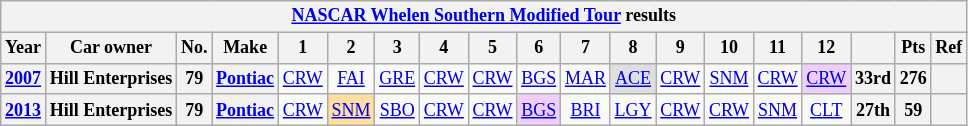<table class="wikitable" style="text-align:center; font-size:75%">
<tr>
<th colspan=21><a href='#'>NASCAR Whelen Southern Modified Tour</a> results</th>
</tr>
<tr>
<th>Year</th>
<th>Car owner</th>
<th>No.</th>
<th>Make</th>
<th>1</th>
<th>2</th>
<th>3</th>
<th>4</th>
<th>5</th>
<th>6</th>
<th>7</th>
<th>8</th>
<th>9</th>
<th>10</th>
<th>11</th>
<th>12</th>
<th></th>
<th>Pts</th>
<th>Ref</th>
</tr>
<tr>
<th><a href='#'>2007</a></th>
<th>Hill Enterprises</th>
<th>79</th>
<th><a href='#'>Pontiac</a></th>
<td><a href='#'>CRW</a></td>
<td><a href='#'>FAI</a></td>
<td><a href='#'>GRE</a></td>
<td><a href='#'>CRW</a></td>
<td><a href='#'>CRW</a></td>
<td><a href='#'>BGS</a></td>
<td><a href='#'>MAR</a></td>
<td style="background:#DFDFDF;"><a href='#'>ACE</a><br></td>
<td><a href='#'>CRW</a></td>
<td><a href='#'>SNM</a></td>
<td><a href='#'>CRW</a></td>
<td style="background:#EFCFFF;"><a href='#'>CRW</a><br></td>
<th>33rd</th>
<th>276</th>
<th></th>
</tr>
<tr>
<th><a href='#'>2013</a></th>
<th>Hill Enterprises</th>
<th>79</th>
<th><a href='#'>Pontiac</a></th>
<td><a href='#'>CRW</a></td>
<td style="background:#FFDF9F;"><a href='#'>SNM</a><br></td>
<td><a href='#'>SBO</a></td>
<td><a href='#'>CRW</a></td>
<td><a href='#'>CRW</a></td>
<td style="background:#EFCFFF;"><a href='#'>BGS</a><br></td>
<td><a href='#'>BRI</a></td>
<td><a href='#'>LGY</a></td>
<td><a href='#'>CRW</a></td>
<td><a href='#'>CRW</a></td>
<td><a href='#'>SNM</a></td>
<td><a href='#'>CLT</a></td>
<th>27th</th>
<th>59</th>
<th></th>
</tr>
</table>
